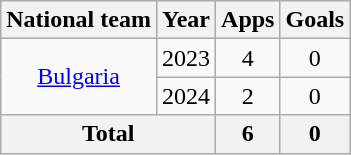<table class="wikitable" style="text-align:center">
<tr>
<th>National team</th>
<th>Year</th>
<th>Apps</th>
<th>Goals</th>
</tr>
<tr>
<td rowspan="2"><a href='#'>Bulgaria</a></td>
<td>2023</td>
<td>4</td>
<td>0</td>
</tr>
<tr>
<td>2024</td>
<td>2</td>
<td>0</td>
</tr>
<tr>
<th colspan="2">Total</th>
<th>6</th>
<th>0</th>
</tr>
</table>
